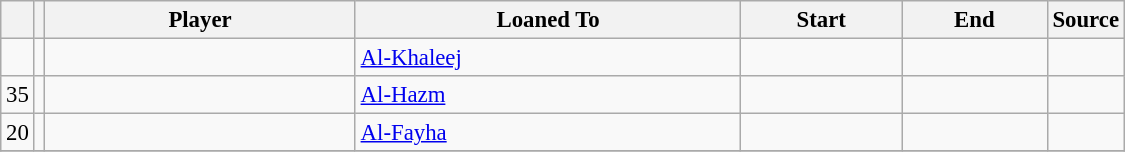<table class="wikitable plainrowheaders sortable" style="font-size:95%">
<tr>
<th></th>
<th></th>
<th scope=col style="width:200px;"><strong>Player</strong></th>
<th scope=col style="width:250px;"><strong>Loaned To</strong></th>
<th scope=col style="width:100px;"><strong>Start</strong></th>
<th scope=col style="width:90px;"><strong>End</strong></th>
<th><strong>Source</strong></th>
</tr>
<tr>
<td align=center></td>
<td align=center></td>
<td></td>
<td> <a href='#'>Al-Khaleej</a></td>
<td align=center></td>
<td align=center></td>
<td align=center></td>
</tr>
<tr>
<td align=center>35</td>
<td align=center></td>
<td></td>
<td> <a href='#'>Al-Hazm</a></td>
<td align=center></td>
<td align=center></td>
<td align=center></td>
</tr>
<tr>
<td align=center>20</td>
<td align=center></td>
<td></td>
<td> <a href='#'>Al-Fayha</a></td>
<td align=center></td>
<td align=center></td>
<td align=center></td>
</tr>
<tr>
</tr>
</table>
